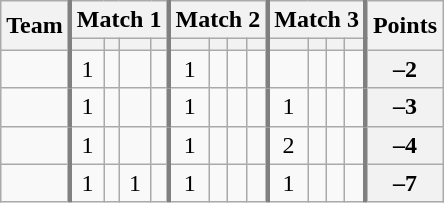<table class="wikitable sortable" style="text-align:center;">
<tr>
<th rowspan=2>Team</th>
<th colspan=4 style="border-left:3px solid gray">Match 1</th>
<th colspan=4 style="border-left:3px solid gray">Match 2</th>
<th colspan=4 style="border-left:3px solid gray">Match 3</th>
<th rowspan=2 style="border-left:3px solid gray">Points</th>
</tr>
<tr>
<th style="border-left:3px solid gray"></th>
<th></th>
<th></th>
<th></th>
<th style="border-left:3px solid gray"></th>
<th></th>
<th></th>
<th></th>
<th style="border-left:3px solid gray"></th>
<th></th>
<th></th>
<th></th>
</tr>
<tr>
<td align=left></td>
<td style="border-left:3px solid gray">1</td>
<td></td>
<td></td>
<td></td>
<td style="border-left:3px solid gray">1</td>
<td></td>
<td></td>
<td></td>
<td style="border-left:3px solid gray"></td>
<td></td>
<td></td>
<td></td>
<th style="border-left:3px solid gray">–2</th>
</tr>
<tr>
<td align=left></td>
<td style="border-left:3px solid gray">1</td>
<td></td>
<td></td>
<td></td>
<td style="border-left:3px solid gray">1</td>
<td></td>
<td></td>
<td></td>
<td style="border-left:3px solid gray">1</td>
<td></td>
<td></td>
<td></td>
<th style="border-left:3px solid gray">–3</th>
</tr>
<tr>
<td align=left></td>
<td style="border-left:3px solid gray">1</td>
<td></td>
<td></td>
<td></td>
<td style="border-left:3px solid gray">1</td>
<td></td>
<td></td>
<td></td>
<td style="border-left:3px solid gray">2</td>
<td></td>
<td></td>
<td></td>
<th style="border-left:3px solid gray">–4</th>
</tr>
<tr>
<td align=left></td>
<td style="border-left:3px solid gray">1</td>
<td></td>
<td>1</td>
<td></td>
<td style="border-left:3px solid gray">1</td>
<td></td>
<td></td>
<td></td>
<td style="border-left:3px solid gray">1</td>
<td></td>
<td></td>
<td></td>
<th style="border-left:3px solid gray">–7</th>
</tr>
</table>
